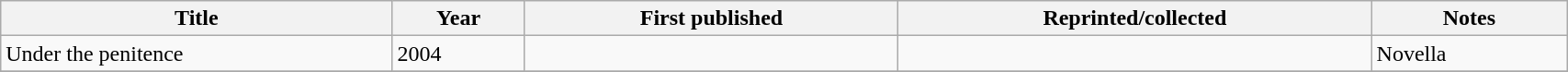<table class='wikitable sortable' width='90%'>
<tr>
<th width=25%>Title</th>
<th>Year</th>
<th>First published</th>
<th>Reprinted/collected</th>
<th>Notes</th>
</tr>
<tr>
<td>Under the penitence</td>
<td>2004</td>
<td></td>
<td></td>
<td>Novella</td>
</tr>
<tr>
</tr>
</table>
